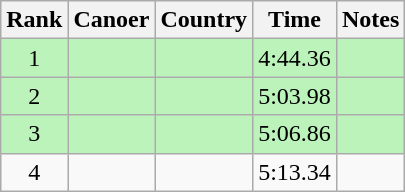<table class="wikitable sortable" style="text-align:center">
<tr>
<th>Rank</th>
<th>Canoer</th>
<th>Country</th>
<th>Time</th>
<th>Notes</th>
</tr>
<tr bgcolor=bbf3bb>
<td>1</td>
<td align=left></td>
<td align=left></td>
<td>4:44.36</td>
<td></td>
</tr>
<tr bgcolor=bbf3bb>
<td>2</td>
<td align=left></td>
<td align=left></td>
<td>5:03.98</td>
<td></td>
</tr>
<tr bgcolor=bbf3bb>
<td>3</td>
<td align=left></td>
<td align=left></td>
<td>5:06.86</td>
<td></td>
</tr>
<tr>
<td>4</td>
<td align=left></td>
<td align=left></td>
<td>5:13.34</td>
<td></td>
</tr>
</table>
